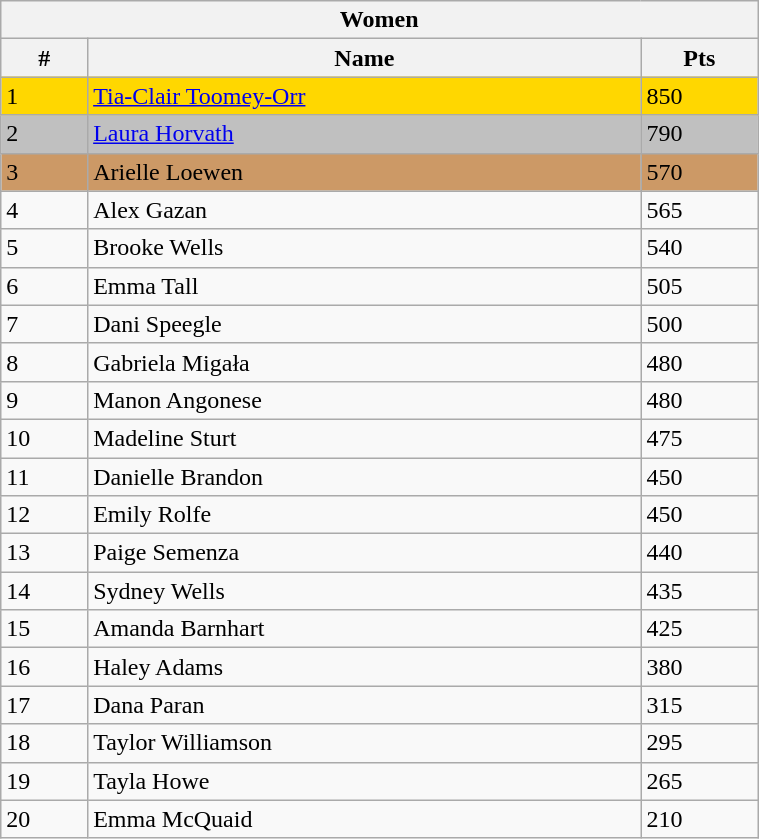<table class="wikitable" style="display: inline-table; margin-left: 50px;width: 40%;">
<tr>
<th colspan="3">Women</th>
</tr>
<tr>
<th>#</th>
<th>Name</th>
<th>Pts</th>
</tr>
<tr style=background:gold;">
<td>1</td>
<td> <a href='#'>Tia-Clair Toomey-Orr</a></td>
<td>850</td>
</tr>
<tr style=background:silver;">
<td>2</td>
<td> <a href='#'>Laura Horvath</a></td>
<td>790</td>
</tr>
<tr style=background:#c96;">
<td>3</td>
<td> Arielle Loewen</td>
<td>570</td>
</tr>
<tr>
<td>4</td>
<td> Alex Gazan</td>
<td>565</td>
</tr>
<tr>
<td>5</td>
<td> Brooke Wells</td>
<td>540</td>
</tr>
<tr>
<td>6</td>
<td> Emma Tall</td>
<td>505</td>
</tr>
<tr>
<td>7</td>
<td> Dani Speegle</td>
<td>500</td>
</tr>
<tr>
<td>8</td>
<td> Gabriela Migała</td>
<td>480</td>
</tr>
<tr>
<td>9</td>
<td> Manon Angonese</td>
<td>480</td>
</tr>
<tr>
<td>10</td>
<td> Madeline Sturt</td>
<td>475</td>
</tr>
<tr>
<td>11</td>
<td> Danielle Brandon</td>
<td>450</td>
</tr>
<tr>
<td>12</td>
<td> Emily Rolfe</td>
<td>450</td>
</tr>
<tr>
<td>13</td>
<td> Paige Semenza</td>
<td>440</td>
</tr>
<tr>
<td>14</td>
<td> Sydney Wells</td>
<td>435</td>
</tr>
<tr>
<td>15</td>
<td> Amanda Barnhart</td>
<td>425</td>
</tr>
<tr>
<td>16</td>
<td> Haley Adams</td>
<td>380</td>
</tr>
<tr>
<td>17</td>
<td> Dana Paran</td>
<td>315</td>
</tr>
<tr>
<td>18</td>
<td> Taylor Williamson</td>
<td>295</td>
</tr>
<tr>
<td>19</td>
<td> Tayla Howe</td>
<td>265</td>
</tr>
<tr>
<td>20</td>
<td> Emma McQuaid</td>
<td>210</td>
</tr>
</table>
